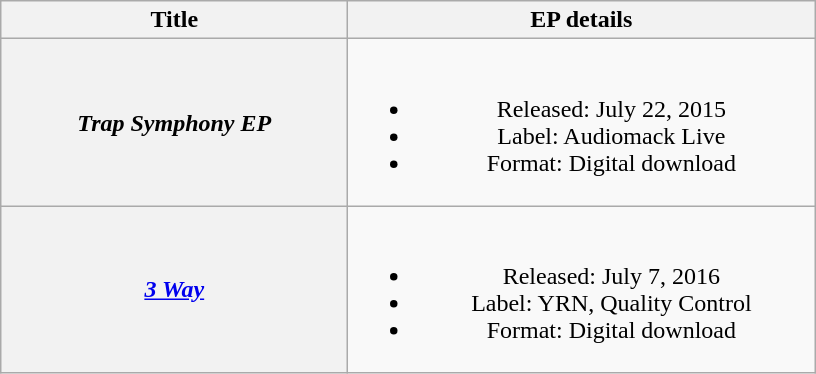<table class="wikitable plainrowheaders" style="text-align:center;">
<tr>
<th scope="col" style="width:14em;">Title</th>
<th scope="col" style="width:19em;">EP details</th>
</tr>
<tr>
<th scope="row"><em>Trap Symphony EP</em></th>
<td><br><ul><li>Released: July 22, 2015</li><li>Label: Audiomack Live</li><li>Format: Digital download</li></ul></td>
</tr>
<tr>
<th scope="row"><em><a href='#'>3 Way</a></em></th>
<td><br><ul><li>Released: July 7, 2016</li><li>Label: YRN, Quality Control</li><li>Format: Digital download</li></ul></td>
</tr>
</table>
